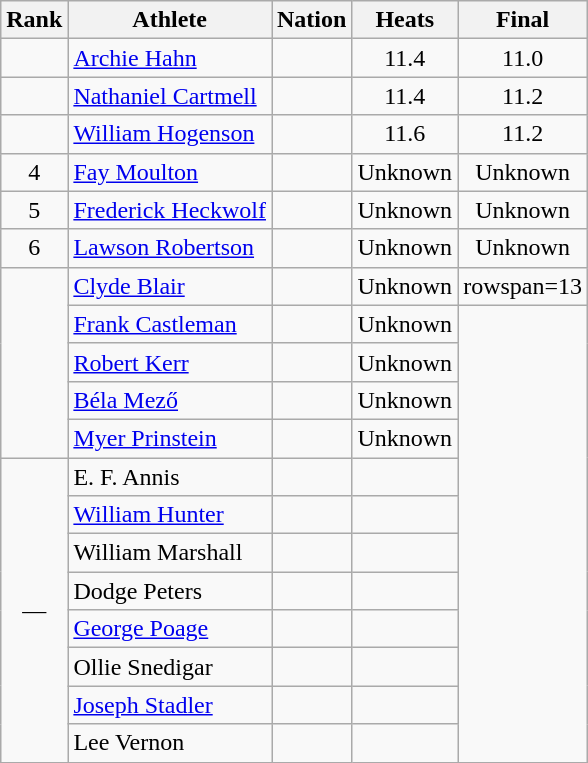<table class="wikitable sortable" style="text-align:center">
<tr>
<th>Rank</th>
<th>Athlete</th>
<th>Nation</th>
<th>Heats</th>
<th>Final</th>
</tr>
<tr>
<td></td>
<td align=left><a href='#'>Archie Hahn</a></td>
<td align=left></td>
<td>11.4</td>
<td>11.0</td>
</tr>
<tr>
<td></td>
<td align=left><a href='#'>Nathaniel Cartmell</a></td>
<td align=left></td>
<td>11.4</td>
<td>11.2</td>
</tr>
<tr>
<td></td>
<td align=left><a href='#'>William Hogenson</a></td>
<td align=left></td>
<td>11.6</td>
<td>11.2</td>
</tr>
<tr>
<td>4</td>
<td align=left><a href='#'>Fay Moulton</a></td>
<td align=left></td>
<td data-sort-value=88.8>Unknown</td>
<td data-sort-value=88.8>Unknown</td>
</tr>
<tr>
<td>5</td>
<td align=left><a href='#'>Frederick Heckwolf</a></td>
<td align=left></td>
<td data-sort-value=88.8>Unknown</td>
<td data-sort-value=88.8>Unknown</td>
</tr>
<tr>
<td>6</td>
<td align=left><a href='#'>Lawson Robertson</a></td>
<td align=left></td>
<td data-sort-value=88.8>Unknown</td>
<td data-sort-value=88.8>Unknown</td>
</tr>
<tr>
<td rowspan=5 data-sort-value=7></td>
<td align=left><a href='#'>Clyde Blair</a></td>
<td align=left></td>
<td data-sort-value=88.8>Unknown</td>
<td>rowspan=13 </td>
</tr>
<tr>
<td align=left><a href='#'>Frank Castleman</a></td>
<td align=left></td>
<td data-sort-value=88.8>Unknown</td>
</tr>
<tr>
<td align=left><a href='#'>Robert Kerr</a></td>
<td align=left></td>
<td data-sort-value=88.8>Unknown</td>
</tr>
<tr>
<td align=left><a href='#'>Béla Mező</a></td>
<td align=left></td>
<td data-sort-value=88.8>Unknown</td>
</tr>
<tr>
<td align=left><a href='#'>Myer Prinstein</a></td>
<td align=left></td>
<td data-sort-value=88.8>Unknown</td>
</tr>
<tr>
<td rowspan=8 data-sort-value=12>—</td>
<td align=left data-sort-value=Annis>E. F. Annis</td>
<td align=left></td>
<td data-sort-value=99.9></td>
</tr>
<tr>
<td align=left data-sort-value=Hunter><a href='#'>William Hunter</a></td>
<td align=left></td>
<td data-sort-value=99.9></td>
</tr>
<tr>
<td align=left data-sort-value=Marshall>William Marshall</td>
<td align=left></td>
<td data-sort-value=99.9></td>
</tr>
<tr>
<td align=left data-sort-value=Peters>Dodge Peters</td>
<td align=left></td>
<td data-sort-value=99.9></td>
</tr>
<tr>
<td align=left data-sort-value=Poage><a href='#'>George Poage</a></td>
<td align=left></td>
<td data-sort-value=99.9></td>
</tr>
<tr>
<td align=left data-sort-value=Snedigar>Ollie Snedigar</td>
<td align=left></td>
<td data-sort-value=99.9></td>
</tr>
<tr>
<td align=left data-sort-value=Stadler><a href='#'>Joseph Stadler</a></td>
<td align=left></td>
<td data-sort-value=99.9></td>
</tr>
<tr>
<td align=left data-sort-value=Vernon>Lee Vernon</td>
<td align=left></td>
<td data-sort-value=99.9></td>
</tr>
</table>
